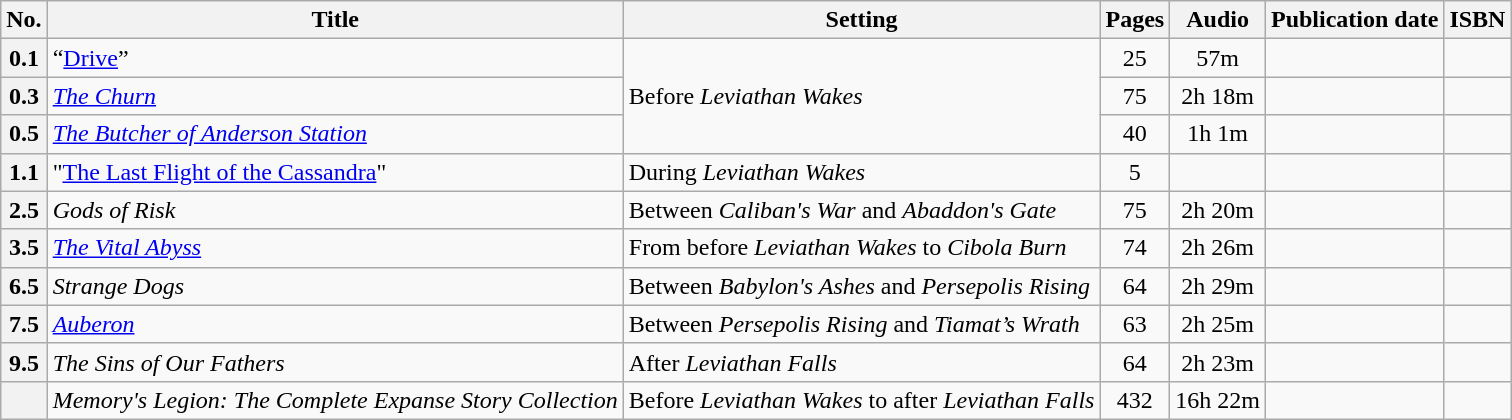<table class="wikitable sortable plainrowheaders" style="text-align:center;">
<tr>
<th>No.</th>
<th scope="col">Title</th>
<th scope="col">Setting</th>
<th scope="col">Pages</th>
<th scope="col">Audio</th>
<th scope="col">Publication date</th>
<th scope="col">ISBN</th>
</tr>
<tr>
<th>0.1</th>
<td align=left>“<a href='#'>Drive</a>”</td>
<td align=left rowspan=3>Before <em>Leviathan Wakes</em></td>
<td>25</td>
<td>57m</td>
<td></td>
<td></td>
</tr>
<tr>
<th>0.3</th>
<td align=left><em><a href='#'>The Churn</a></em></td>
<td>75</td>
<td>2h 18m</td>
<td></td>
<td></td>
</tr>
<tr>
<th>0.5</th>
<td align=left><em><a href='#'>The Butcher of Anderson Station</a></em></td>
<td>40</td>
<td>1h 1m</td>
<td></td>
<td></td>
</tr>
<tr>
<th>1.1</th>
<td align=left>"<a href='#'>The Last Flight of the Cassandra</a>"</td>
<td align=left>During <em>Leviathan Wakes</em></td>
<td>5</td>
<td></td>
<td></td>
<td></td>
</tr>
<tr>
<th>2.5</th>
<td align=left><em>Gods of Risk</em></td>
<td align=left>Between <em>Caliban's War</em> and <em>Abaddon's Gate</em></td>
<td>75</td>
<td>2h 20m</td>
<td></td>
<td></td>
</tr>
<tr>
<th>3.5</th>
<td align=left><em><a href='#'>The Vital Abyss</a></em></td>
<td align=left>From before <em>Leviathan Wakes</em> to <em>Cibola Burn</em></td>
<td>74</td>
<td>2h 26m</td>
<td></td>
<td></td>
</tr>
<tr>
<th>6.5</th>
<td align=left><em>Strange Dogs</em></td>
<td align=left>Between <em>Babylon's Ashes</em> and <em>Persepolis Rising</em></td>
<td>64</td>
<td>2h 29m</td>
<td></td>
<td></td>
</tr>
<tr>
<th>7.5</th>
<td align=left><em><a href='#'>Auberon</a></em></td>
<td align=left>Between <em>Persepolis Rising</em> and <em>Tiamat’s Wrath</em></td>
<td>63</td>
<td>2h 25m</td>
<td></td>
<td></td>
</tr>
<tr>
<th>9.5</th>
<td align=left><em>The Sins of Our Fathers</em></td>
<td align=left>After <em>Leviathan Falls</em></td>
<td>64</td>
<td>2h 23m</td>
<td></td>
<td></td>
</tr>
<tr>
<th></th>
<td align=left><em>Memory's Legion: The Complete Expanse Story Collection</em></td>
<td align=left>Before <em>Leviathan Wakes</em> to after <em>Leviathan Falls</em></td>
<td>432</td>
<td>16h 22m</td>
<td></td>
<td></td>
</tr>
</table>
